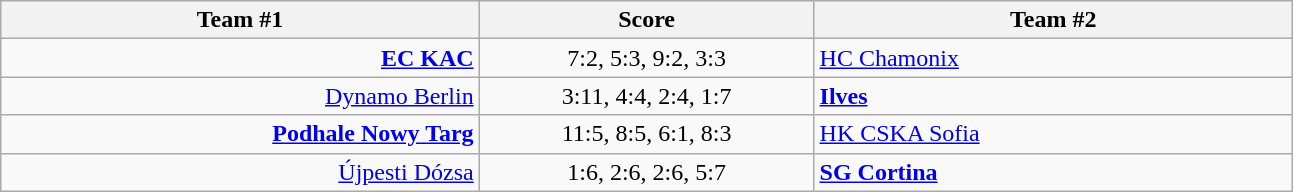<table class="wikitable" style="text-align: center;">
<tr>
<th width=20%>Team #1</th>
<th width=14%>Score</th>
<th width=20%>Team #2</th>
</tr>
<tr>
<td style="text-align: right;"><strong><a href='#'>EC KAC</a></strong> </td>
<td>7:2, 5:3, 9:2, 3:3</td>
<td style="text-align: left;"> <a href='#'>HC Chamonix</a></td>
</tr>
<tr>
<td style="text-align: right;"><a href='#'>Dynamo Berlin</a> </td>
<td>3:11, 4:4, 2:4, 1:7</td>
<td style="text-align: left;"> <strong><a href='#'>Ilves</a></strong></td>
</tr>
<tr>
<td style="text-align: right;"><strong><a href='#'>Podhale Nowy Targ</a></strong> </td>
<td>11:5, 8:5, 6:1, 8:3</td>
<td style="text-align: left;"> <a href='#'>HK CSKA Sofia</a></td>
</tr>
<tr>
<td style="text-align: right;"><a href='#'>
Újpesti Dózsa</a> </td>
<td>1:6, 2:6, 2:6, 5:7</td>
<td style="text-align: left;"> <strong><a href='#'>SG Cortina</a></strong></td>
</tr>
</table>
